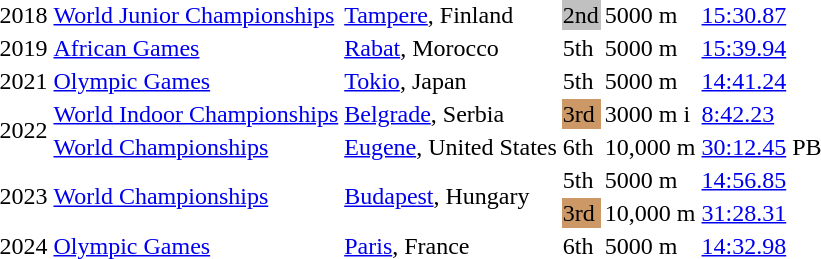<table>
<tr>
<td>2018</td>
<td><a href='#'>World Junior Championships</a></td>
<td><a href='#'>Tampere</a>, Finland</td>
<td bgcolor=silver>2nd</td>
<td>5000 m</td>
<td><a href='#'>15:30.87</a> </td>
</tr>
<tr>
<td>2019</td>
<td><a href='#'>African Games</a></td>
<td><a href='#'>Rabat</a>, Morocco</td>
<td>5th</td>
<td>5000 m</td>
<td><a href='#'>15:39.94</a></td>
</tr>
<tr>
<td>2021</td>
<td><a href='#'>Olympic Games</a></td>
<td><a href='#'>Tokio</a>, Japan</td>
<td>5th</td>
<td>5000 m</td>
<td><a href='#'>14:41.24</a></td>
</tr>
<tr>
<td rowspan=2>2022</td>
<td><a href='#'>World Indoor Championships</a></td>
<td><a href='#'>Belgrade</a>, Serbia</td>
<td bgcolor=cc9966>3rd</td>
<td>3000 m i</td>
<td><a href='#'>8:42.23</a></td>
</tr>
<tr>
<td><a href='#'>World Championships</a></td>
<td><a href='#'>Eugene</a>, United States</td>
<td>6th</td>
<td>10,000 m</td>
<td><a href='#'>30:12.45</a> PB</td>
</tr>
<tr>
<td rowspan=2>2023</td>
<td rowspan=2><a href='#'>World Championships</a></td>
<td rowspan=2><a href='#'>Budapest</a>, Hungary</td>
<td>5th</td>
<td>5000 m</td>
<td><a href='#'>14:56.85</a></td>
</tr>
<tr>
<td bgcolor=cc9966>3rd</td>
<td>10,000 m</td>
<td><a href='#'>31:28.31</a></td>
</tr>
<tr>
<td>2024</td>
<td><a href='#'>Olympic Games</a></td>
<td><a href='#'>Paris</a>, France</td>
<td>6th</td>
<td>5000 m</td>
<td><a href='#'>14:32.98</a></td>
</tr>
</table>
